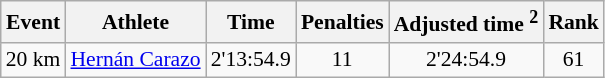<table class="wikitable" style="font-size:90%">
<tr>
<th>Event</th>
<th>Athlete</th>
<th>Time</th>
<th>Penalties</th>
<th>Adjusted time <sup>2</sup></th>
<th>Rank</th>
</tr>
<tr>
<td>20 km</td>
<td><a href='#'>Hernán Carazo</a></td>
<td align="center">2'13:54.9</td>
<td align="center">11</td>
<td align="center">2'24:54.9</td>
<td align="center">61</td>
</tr>
</table>
